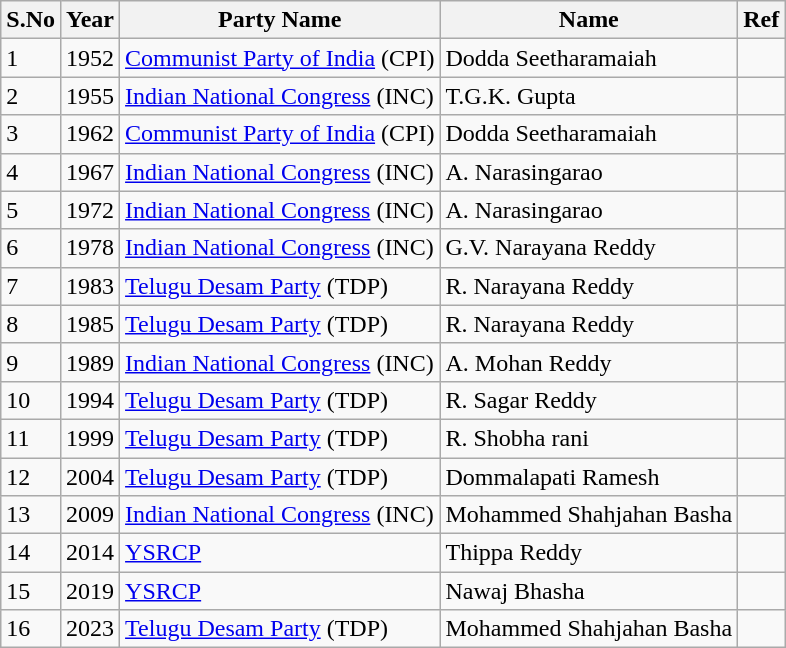<table class="wikitable sortable">
<tr>
<th>S.No</th>
<th>Year</th>
<th>Party Name</th>
<th>Name</th>
<th>Ref</th>
</tr>
<tr>
<td>1</td>
<td>1952</td>
<td><a href='#'>Communist Party of India</a> (CPI)</td>
<td>Dodda Seetharamaiah</td>
<td></td>
</tr>
<tr>
<td>2</td>
<td>1955</td>
<td><a href='#'>Indian National Congress</a> (INC)</td>
<td>T.G.K. Gupta</td>
<td></td>
</tr>
<tr>
<td>3</td>
<td>1962</td>
<td><a href='#'>Communist Party of India</a> (CPI)</td>
<td>Dodda Seetharamaiah</td>
<td></td>
</tr>
<tr>
<td>4</td>
<td>1967</td>
<td><a href='#'>Indian National Congress</a> (INC)</td>
<td>A. Narasingarao</td>
<td></td>
</tr>
<tr>
<td>5</td>
<td>1972</td>
<td><a href='#'>Indian National Congress</a> (INC)</td>
<td>A. Narasingarao</td>
<td></td>
</tr>
<tr>
<td>6</td>
<td>1978</td>
<td><a href='#'>Indian National Congress</a> (INC)</td>
<td>G.V. Narayana Reddy</td>
<td></td>
</tr>
<tr>
<td>7</td>
<td>1983</td>
<td><a href='#'>Telugu Desam Party</a> (TDP)</td>
<td>R. Narayana Reddy</td>
<td></td>
</tr>
<tr>
<td>8</td>
<td>1985</td>
<td><a href='#'>Telugu Desam Party</a> (TDP)</td>
<td>R. Narayana Reddy</td>
<td></td>
</tr>
<tr>
<td>9</td>
<td>1989</td>
<td><a href='#'>Indian National Congress</a> (INC)</td>
<td>A. Mohan Reddy</td>
<td></td>
</tr>
<tr>
<td>10</td>
<td>1994</td>
<td><a href='#'>Telugu Desam Party</a> (TDP)</td>
<td>R. Sagar Reddy</td>
<td></td>
</tr>
<tr>
<td>11</td>
<td>1999</td>
<td><a href='#'>Telugu Desam Party</a> (TDP)</td>
<td>R. Shobha rani</td>
<td></td>
</tr>
<tr>
<td>12</td>
<td>2004</td>
<td><a href='#'>Telugu Desam Party</a> (TDP)</td>
<td>Dommalapati Ramesh</td>
<td></td>
</tr>
<tr>
<td>13</td>
<td>2009</td>
<td><a href='#'>Indian National Congress</a> (INC)</td>
<td>Mohammed Shahjahan Basha</td>
<td></td>
</tr>
<tr>
<td>14</td>
<td>2014</td>
<td><a href='#'>YSRCP</a></td>
<td>Thippa Reddy</td>
<td></td>
</tr>
<tr>
<td>15</td>
<td>2019</td>
<td><a href='#'>YSRCP</a></td>
<td>Nawaj Bhasha</td>
<td></td>
</tr>
<tr>
<td>16</td>
<td>2023</td>
<td><a href='#'>Telugu Desam Party</a> (TDP)</td>
<td>Mohammed Shahjahan Basha</td>
</tr>
</table>
